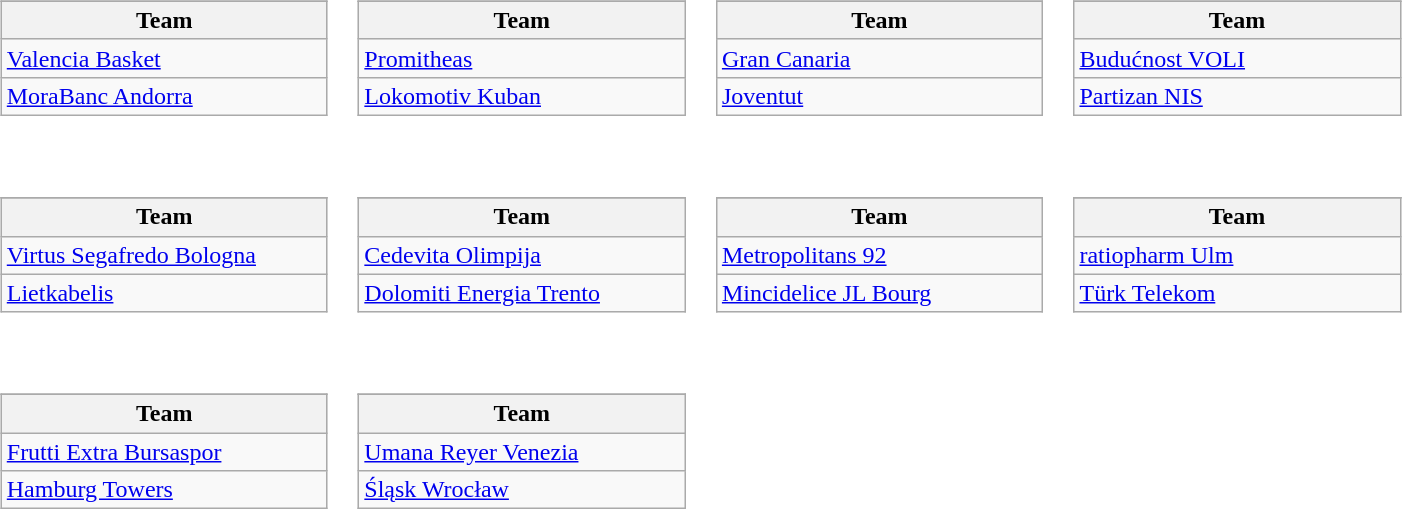<table>
<tr valign=top>
<td><br><table class="wikitable">
<tr>
</tr>
<tr>
<th style="width:210px">Team</th>
</tr>
<tr>
<td> <a href='#'>Valencia Basket</a></td>
</tr>
<tr>
<td> <a href='#'>MoraBanc Andorra</a></td>
</tr>
</table>
</td>
<td><br><table class="wikitable">
<tr>
</tr>
<tr>
<th style="width:210px">Team</th>
</tr>
<tr>
<td> <a href='#'>Promitheas</a></td>
</tr>
<tr>
<td> <a href='#'>Lokomotiv Kuban</a></td>
</tr>
</table>
</td>
<td><br><table class="wikitable">
<tr>
</tr>
<tr>
<th style="width:210px">Team</th>
</tr>
<tr>
<td> <a href='#'>Gran Canaria</a></td>
</tr>
<tr>
<td> <a href='#'>Joventut</a></td>
</tr>
</table>
</td>
<td><br><table class="wikitable">
<tr>
</tr>
<tr>
<th style="width:210px">Team</th>
</tr>
<tr>
<td> <a href='#'>Budućnost VOLI</a></td>
</tr>
<tr>
<td> <a href='#'>Partizan NIS</a></td>
</tr>
</table>
</td>
</tr>
<tr>
<td><br><table class="wikitable">
<tr>
</tr>
<tr>
<th style="width:210px">Team</th>
</tr>
<tr>
<td> <a href='#'>Virtus Segafredo Bologna</a></td>
</tr>
<tr>
<td> <a href='#'>Lietkabelis</a></td>
</tr>
</table>
</td>
<td><br><table class="wikitable">
<tr>
</tr>
<tr>
<th style="width:210px">Team</th>
</tr>
<tr>
<td> <a href='#'>Cedevita Olimpija</a></td>
</tr>
<tr>
<td> <a href='#'>Dolomiti Energia Trento</a></td>
</tr>
</table>
</td>
<td><br><table class="wikitable">
<tr>
</tr>
<tr>
<th style="width:210px">Team</th>
</tr>
<tr>
<td> <a href='#'>Metropolitans 92</a></td>
</tr>
<tr>
<td> <a href='#'>Mincidelice JL Bourg</a></td>
</tr>
</table>
</td>
<td><br><table class="wikitable">
<tr>
</tr>
<tr>
<th style="width:210px">Team</th>
</tr>
<tr>
<td> <a href='#'>ratiopharm Ulm</a></td>
</tr>
<tr>
<td> <a href='#'>Türk Telekom</a></td>
</tr>
</table>
</td>
</tr>
<tr>
<td><br><table class="wikitable">
<tr>
</tr>
<tr>
<th style="width:210px">Team</th>
</tr>
<tr>
<td> <a href='#'>Frutti Extra Bursaspor</a></td>
</tr>
<tr>
<td> <a href='#'>Hamburg Towers</a></td>
</tr>
</table>
</td>
<td><br><table class="wikitable">
<tr>
</tr>
<tr>
<th style="width:210px">Team</th>
</tr>
<tr>
<td> <a href='#'>Umana Reyer Venezia</a></td>
</tr>
<tr>
<td> <a href='#'>Śląsk Wrocław</a></td>
</tr>
</table>
</td>
</tr>
</table>
